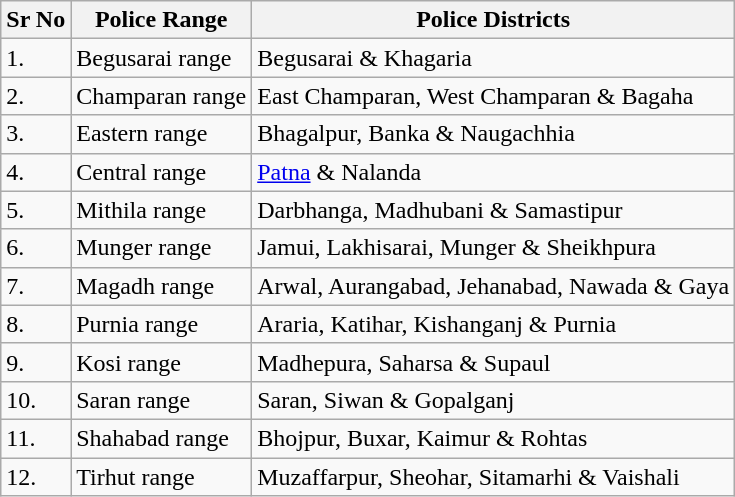<table class="wikitable">
<tr>
<th>Sr No</th>
<th>Police Range</th>
<th>Police Districts</th>
</tr>
<tr>
<td>1.</td>
<td>Begusarai range</td>
<td>Begusarai & Khagaria</td>
</tr>
<tr>
<td>2.</td>
<td>Champaran range</td>
<td>East Champaran, West Champaran & Bagaha</td>
</tr>
<tr>
<td>3.</td>
<td>Eastern range</td>
<td>Bhagalpur, Banka & Naugachhia</td>
</tr>
<tr>
<td>4.</td>
<td>Central range</td>
<td><a href='#'>Patna</a> & Nalanda</td>
</tr>
<tr>
<td>5.</td>
<td>Mithila range</td>
<td>Darbhanga, Madhubani & Samastipur</td>
</tr>
<tr>
<td>6.</td>
<td>Munger range</td>
<td>Jamui, Lakhisarai, Munger & Sheikhpura</td>
</tr>
<tr>
<td>7.</td>
<td>Magadh range</td>
<td>Arwal, Aurangabad, Jehanabad, Nawada & Gaya</td>
</tr>
<tr>
<td>8.</td>
<td>Purnia range</td>
<td>Araria, Katihar, Kishanganj & Purnia</td>
</tr>
<tr>
<td>9.</td>
<td>Kosi range</td>
<td>Madhepura, Saharsa & Supaul</td>
</tr>
<tr>
<td>10.</td>
<td>Saran range</td>
<td>Saran, Siwan & Gopalganj</td>
</tr>
<tr>
<td>11.</td>
<td>Shahabad range</td>
<td>Bhojpur, Buxar, Kaimur & Rohtas</td>
</tr>
<tr>
<td>12.</td>
<td>Tirhut range</td>
<td>Muzaffarpur, Sheohar, Sitamarhi & Vaishali</td>
</tr>
</table>
